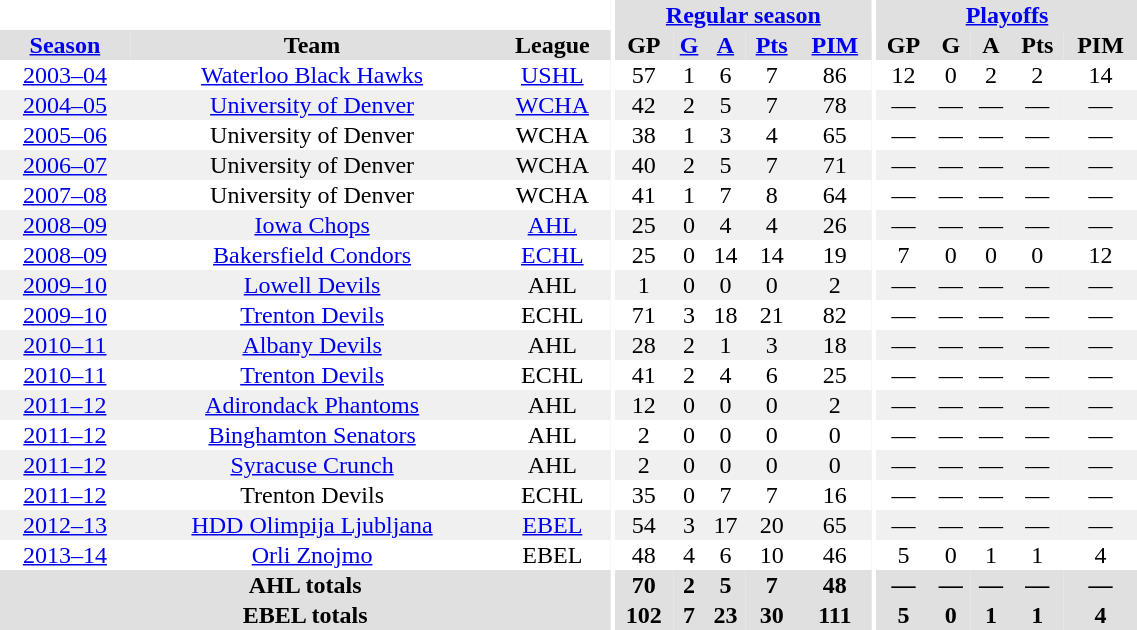<table border="0" cellpadding="1" cellspacing="0" style="width:60%; text-align:center;">
<tr bgcolor="#e0e0e0">
<th colspan="3" bgcolor="#ffffff"></th>
<th rowspan="99" bgcolor="#ffffff"></th>
<th colspan="5" bgcolor="#e0e0e0"><a href='#'>Regular season</a></th>
<th rowspan="99" bgcolor="#ffffff"></th>
<th colspan="5" bgcolor="#e0e0e0"><a href='#'>Playoffs</a></th>
</tr>
<tr bgcolor="#e0e0e0">
<th><a href='#'>Season</a></th>
<th>Team</th>
<th>League</th>
<th>GP</th>
<th><a href='#'>G</a></th>
<th><a href='#'>A</a></th>
<th><a href='#'>Pts</a></th>
<th><a href='#'>PIM</a></th>
<th>GP</th>
<th>G</th>
<th>A</th>
<th>Pts</th>
<th>PIM</th>
</tr>
<tr>
<td><a href='#'>2003–04</a></td>
<td><a href='#'>Waterloo Black Hawks</a></td>
<td><a href='#'>USHL</a></td>
<td>57</td>
<td>1</td>
<td>6</td>
<td>7</td>
<td>86</td>
<td>12</td>
<td>0</td>
<td>2</td>
<td>2</td>
<td>14</td>
</tr>
<tr bgcolor="#f0f0f0">
<td><a href='#'>2004–05</a></td>
<td><a href='#'>University of Denver</a></td>
<td><a href='#'>WCHA</a></td>
<td>42</td>
<td>2</td>
<td>5</td>
<td>7</td>
<td>78</td>
<td>—</td>
<td>—</td>
<td>—</td>
<td>—</td>
<td>—</td>
</tr>
<tr>
<td><a href='#'>2005–06</a></td>
<td>University of Denver</td>
<td>WCHA</td>
<td>38</td>
<td>1</td>
<td>3</td>
<td>4</td>
<td>65</td>
<td>—</td>
<td>—</td>
<td>—</td>
<td>—</td>
<td>—</td>
</tr>
<tr bgcolor="#f0f0f0">
<td><a href='#'>2006–07</a></td>
<td>University of Denver</td>
<td>WCHA</td>
<td>40</td>
<td>2</td>
<td>5</td>
<td>7</td>
<td>71</td>
<td>—</td>
<td>—</td>
<td>—</td>
<td>—</td>
<td>—</td>
</tr>
<tr>
<td><a href='#'>2007–08</a></td>
<td>University of Denver</td>
<td>WCHA</td>
<td>41</td>
<td>1</td>
<td>7</td>
<td>8</td>
<td>64</td>
<td>—</td>
<td>—</td>
<td>—</td>
<td>—</td>
<td>—</td>
</tr>
<tr bgcolor="#f0f0f0">
<td><a href='#'>2008–09</a></td>
<td><a href='#'>Iowa Chops</a></td>
<td><a href='#'>AHL</a></td>
<td>25</td>
<td>0</td>
<td>4</td>
<td>4</td>
<td>26</td>
<td>—</td>
<td>—</td>
<td>—</td>
<td>—</td>
<td>—</td>
</tr>
<tr>
<td><a href='#'>2008–09</a></td>
<td><a href='#'>Bakersfield Condors</a></td>
<td><a href='#'>ECHL</a></td>
<td>25</td>
<td>0</td>
<td>14</td>
<td>14</td>
<td>19</td>
<td>7</td>
<td>0</td>
<td>0</td>
<td>0</td>
<td>12</td>
</tr>
<tr bgcolor="#f0f0f0">
<td><a href='#'>2009–10</a></td>
<td><a href='#'>Lowell Devils</a></td>
<td>AHL</td>
<td>1</td>
<td>0</td>
<td>0</td>
<td>0</td>
<td>2</td>
<td>—</td>
<td>—</td>
<td>—</td>
<td>—</td>
<td>—</td>
</tr>
<tr>
<td><a href='#'>2009–10</a></td>
<td><a href='#'>Trenton Devils</a></td>
<td>ECHL</td>
<td>71</td>
<td>3</td>
<td>18</td>
<td>21</td>
<td>82</td>
<td>—</td>
<td>—</td>
<td>—</td>
<td>—</td>
<td>—</td>
</tr>
<tr bgcolor="#f0f0f0">
<td><a href='#'>2010–11</a></td>
<td><a href='#'>Albany Devils</a></td>
<td>AHL</td>
<td>28</td>
<td>2</td>
<td>1</td>
<td>3</td>
<td>18</td>
<td>—</td>
<td>—</td>
<td>—</td>
<td>—</td>
<td>—</td>
</tr>
<tr>
<td><a href='#'>2010–11</a></td>
<td><a href='#'>Trenton Devils</a></td>
<td>ECHL</td>
<td>41</td>
<td>2</td>
<td>4</td>
<td>6</td>
<td>25</td>
<td>—</td>
<td>—</td>
<td>—</td>
<td>—</td>
<td>—</td>
</tr>
<tr bgcolor="#f0f0f0">
<td><a href='#'>2011–12</a></td>
<td><a href='#'>Adirondack Phantoms</a></td>
<td>AHL</td>
<td>12</td>
<td>0</td>
<td>0</td>
<td>0</td>
<td>2</td>
<td>—</td>
<td>—</td>
<td>—</td>
<td>—</td>
<td>—</td>
</tr>
<tr>
<td><a href='#'>2011–12</a></td>
<td><a href='#'>Binghamton Senators</a></td>
<td>AHL</td>
<td>2</td>
<td>0</td>
<td>0</td>
<td>0</td>
<td>0</td>
<td>—</td>
<td>—</td>
<td>—</td>
<td>—</td>
<td>—</td>
</tr>
<tr bgcolor="#f0f0f0">
<td><a href='#'>2011–12</a></td>
<td><a href='#'>Syracuse Crunch</a></td>
<td>AHL</td>
<td>2</td>
<td>0</td>
<td>0</td>
<td>0</td>
<td>0</td>
<td>—</td>
<td>—</td>
<td>—</td>
<td>—</td>
<td>—</td>
</tr>
<tr>
<td><a href='#'>2011–12</a></td>
<td>Trenton Devils</td>
<td>ECHL</td>
<td>35</td>
<td>0</td>
<td>7</td>
<td>7</td>
<td>16</td>
<td>—</td>
<td>—</td>
<td>—</td>
<td>—</td>
<td>—</td>
</tr>
<tr bgcolor="#f0f0f0">
<td><a href='#'>2012–13</a></td>
<td><a href='#'>HDD Olimpija Ljubljana</a></td>
<td><a href='#'>EBEL</a></td>
<td>54</td>
<td>3</td>
<td>17</td>
<td>20</td>
<td>65</td>
<td>—</td>
<td>—</td>
<td>—</td>
<td>—</td>
<td>—</td>
</tr>
<tr>
<td><a href='#'>2013–14</a></td>
<td><a href='#'>Orli Znojmo</a></td>
<td>EBEL</td>
<td>48</td>
<td>4</td>
<td>6</td>
<td>10</td>
<td>46</td>
<td>5</td>
<td>0</td>
<td>1</td>
<td>1</td>
<td>4</td>
</tr>
<tr bgcolor="#e0e0e0">
<th colspan="3">AHL totals</th>
<th>70</th>
<th>2</th>
<th>5</th>
<th>7</th>
<th>48</th>
<th>—</th>
<th>—</th>
<th>—</th>
<th>—</th>
<th>—</th>
</tr>
<tr bgcolor="#e0e0e0">
<th colspan="3">EBEL totals</th>
<th>102</th>
<th>7</th>
<th>23</th>
<th>30</th>
<th>111</th>
<th>5</th>
<th>0</th>
<th>1</th>
<th>1</th>
<th>4</th>
</tr>
</table>
